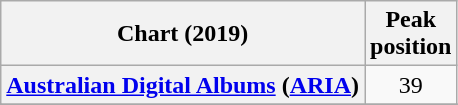<table class="wikitable sortable plainrowheaders" style="text-align:center">
<tr>
<th scope="col">Chart (2019)</th>
<th scope="col">Peak<br>position</th>
</tr>
<tr>
<th scope="row"><a href='#'>Australian Digital Albums</a> (<a href='#'>ARIA</a>)</th>
<td>39</td>
</tr>
<tr>
</tr>
<tr>
</tr>
<tr>
</tr>
<tr>
</tr>
<tr>
</tr>
<tr>
</tr>
<tr>
</tr>
<tr>
</tr>
<tr>
</tr>
<tr>
</tr>
<tr>
</tr>
</table>
